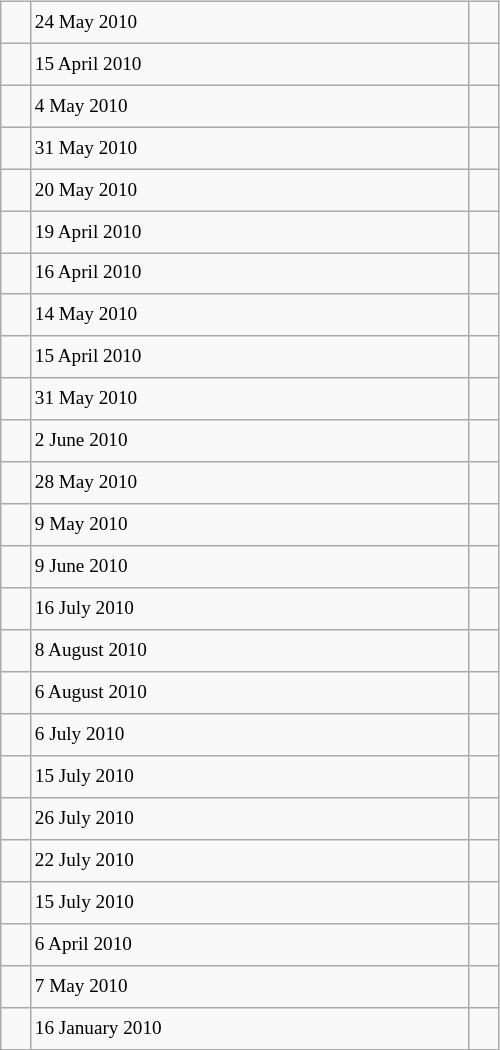<table class="wikitable" style="font-size: 80%; float: left; width: 26em; margin-right: 1em; height: 700px">
<tr>
<td></td>
<td>24 May 2010</td>
<td></td>
</tr>
<tr>
<td></td>
<td>15 April 2010</td>
<td></td>
</tr>
<tr>
<td></td>
<td>4 May 2010</td>
<td></td>
</tr>
<tr>
<td></td>
<td>31 May 2010</td>
<td></td>
</tr>
<tr>
<td></td>
<td>20 May 2010</td>
<td></td>
</tr>
<tr>
<td></td>
<td>19 April 2010</td>
<td></td>
</tr>
<tr>
<td></td>
<td>16 April 2010</td>
<td></td>
</tr>
<tr>
<td></td>
<td>14 May 2010</td>
<td></td>
</tr>
<tr>
<td></td>
<td>15 April 2010</td>
<td></td>
</tr>
<tr>
<td></td>
<td>31 May 2010</td>
<td></td>
</tr>
<tr>
<td></td>
<td>2 June 2010</td>
<td></td>
</tr>
<tr>
<td></td>
<td>28 May 2010</td>
<td></td>
</tr>
<tr>
<td></td>
<td>9 May 2010</td>
<td></td>
</tr>
<tr>
<td></td>
<td>9 June 2010</td>
<td></td>
</tr>
<tr>
<td></td>
<td>16 July 2010</td>
<td></td>
</tr>
<tr>
<td></td>
<td>8 August 2010</td>
<td></td>
</tr>
<tr>
<td></td>
<td>6 August 2010</td>
<td></td>
</tr>
<tr>
<td></td>
<td>6 July 2010</td>
<td></td>
</tr>
<tr>
<td></td>
<td>15 July 2010</td>
<td></td>
</tr>
<tr>
<td></td>
<td>26 July 2010</td>
<td></td>
</tr>
<tr>
<td></td>
<td>22 July 2010</td>
<td></td>
</tr>
<tr>
<td></td>
<td>15 July 2010</td>
<td></td>
</tr>
<tr>
<td></td>
<td>6 April 2010</td>
<td></td>
</tr>
<tr>
<td></td>
<td>7 May 2010</td>
<td></td>
</tr>
<tr>
<td></td>
<td>16 January 2010</td>
<td></td>
</tr>
</table>
